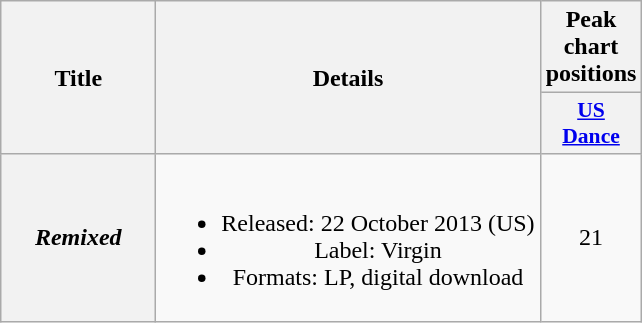<table class="wikitable plainrowheaders" style="text-align:center;" border="1">
<tr>
<th scope="col" rowspan="2" style="width:6em;">Title</th>
<th scope="col" rowspan="2">Details</th>
<th scope="col" colspan="1">Peak chart positions</th>
</tr>
<tr>
<th scope="col" style="width:2.9em;font-size:90%;"><a href='#'>US<br>Dance</a><br></th>
</tr>
<tr>
<th scope="row"><em>Remixed</em></th>
<td><br><ul><li>Released: 22 October 2013 <span>(US)</span></li><li>Label: Virgin</li><li>Formats: LP, digital download</li></ul></td>
<td>21</td>
</tr>
</table>
